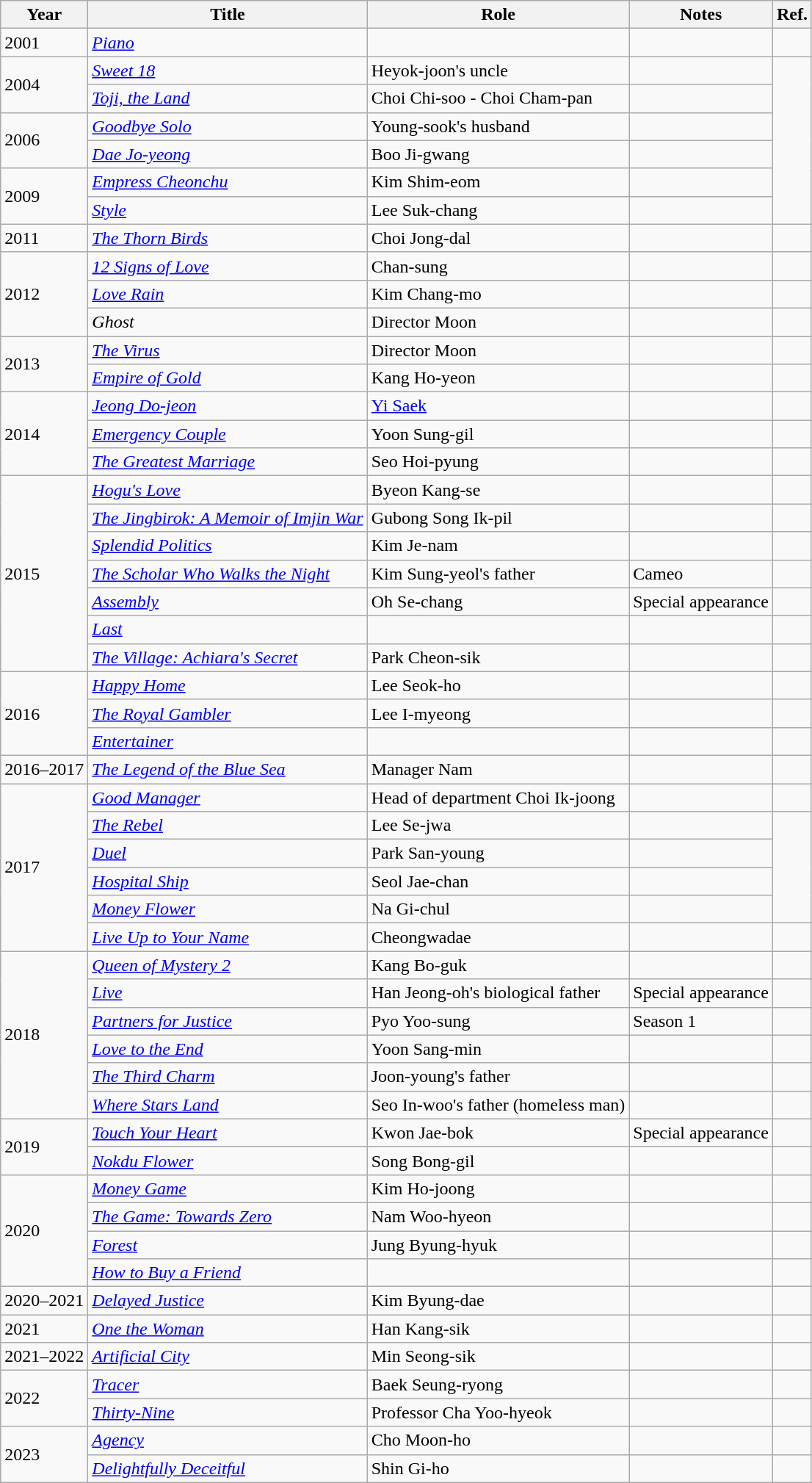<table class="wikitable sortable">
<tr>
<th>Year</th>
<th>Title</th>
<th>Role</th>
<th class="unsortable">Notes</th>
<th class="unsortable">Ref.</th>
</tr>
<tr>
<td>2001</td>
<td><em><a href='#'>Piano</a></em></td>
<td></td>
<td></td>
<td></td>
</tr>
<tr>
<td rowspan="2">2004</td>
<td><em><a href='#'>Sweet 18</a></em></td>
<td>Heyok-joon's uncle</td>
<td></td>
<td rowspan=6></td>
</tr>
<tr>
<td><em><a href='#'>Toji, the Land</a></em></td>
<td>Choi Chi-soo - Choi Cham-pan</td>
<td></td>
</tr>
<tr>
<td rowspan="2">2006</td>
<td><em><a href='#'>Goodbye Solo</a></em></td>
<td>Young-sook's husband</td>
<td></td>
</tr>
<tr>
<td><em><a href='#'>Dae Jo-yeong</a></em></td>
<td>Boo Ji-gwang</td>
<td></td>
</tr>
<tr>
<td rowspan="2">2009</td>
<td><em><a href='#'>Empress Cheonchu</a></em></td>
<td>Kim Shim-eom</td>
<td></td>
</tr>
<tr>
<td><em><a href='#'>Style</a></em></td>
<td>Lee Suk-chang</td>
<td></td>
</tr>
<tr>
<td>2011</td>
<td><em><a href='#'>The Thorn Birds</a></em></td>
<td>Choi Jong-dal</td>
<td></td>
<td></td>
</tr>
<tr>
<td rowspan="3">2012</td>
<td><em><a href='#'>12 Signs of Love</a></em></td>
<td>Chan-sung</td>
<td></td>
<td></td>
</tr>
<tr>
<td><em><a href='#'>Love Rain</a></em></td>
<td>Kim Chang-mo</td>
<td></td>
<td></td>
</tr>
<tr>
<td><em>Ghost</em></td>
<td>Director Moon</td>
<td></td>
<td></td>
</tr>
<tr>
<td rowspan="2">2013</td>
<td><em><a href='#'>The Virus</a></em></td>
<td>Director Moon</td>
<td></td>
<td></td>
</tr>
<tr>
<td><em><a href='#'>Empire of Gold</a></em></td>
<td>Kang Ho-yeon</td>
<td></td>
<td></td>
</tr>
<tr>
<td rowspan="3">2014</td>
<td><em><a href='#'>Jeong Do-jeon</a></em></td>
<td><a href='#'>Yi Saek</a></td>
<td></td>
<td></td>
</tr>
<tr>
<td><em><a href='#'>Emergency Couple</a></em></td>
<td>Yoon Sung-gil</td>
<td></td>
<td></td>
</tr>
<tr>
<td><em><a href='#'>The Greatest Marriage</a></em></td>
<td>Seo Hoi-pyung</td>
<td></td>
<td></td>
</tr>
<tr>
<td rowspan="7">2015</td>
<td><em><a href='#'>Hogu's Love</a></em></td>
<td>Byeon Kang-se</td>
<td></td>
<td></td>
</tr>
<tr>
<td><em><a href='#'>The Jingbirok: A Memoir of Imjin War</a></em></td>
<td>Gubong Song Ik-pil</td>
<td></td>
<td></td>
</tr>
<tr>
<td><em><a href='#'>Splendid Politics</a></em></td>
<td>Kim Je-nam</td>
<td></td>
<td></td>
</tr>
<tr>
<td><em><a href='#'>The Scholar Who Walks the Night</a></em></td>
<td>Kim Sung-yeol's father</td>
<td>Cameo</td>
<td></td>
</tr>
<tr>
<td><em><a href='#'>Assembly</a></em></td>
<td>Oh Se-chang</td>
<td>Special appearance</td>
<td></td>
</tr>
<tr>
<td><em><a href='#'>Last</a></em></td>
<td></td>
<td></td>
<td></td>
</tr>
<tr>
<td><em><a href='#'>The Village: Achiara's Secret</a></em></td>
<td>Park Cheon-sik</td>
<td></td>
<td></td>
</tr>
<tr>
<td rowspan="3">2016</td>
<td><em><a href='#'>Happy Home</a></em></td>
<td>Lee Seok-ho</td>
<td></td>
<td></td>
</tr>
<tr>
<td><em><a href='#'>The Royal Gambler</a></em></td>
<td>Lee I-myeong</td>
<td></td>
<td></td>
</tr>
<tr>
<td><em><a href='#'>Entertainer</a></em></td>
<td></td>
<td></td>
<td></td>
</tr>
<tr>
<td>2016–2017</td>
<td><em><a href='#'>The Legend of the Blue Sea</a></em></td>
<td>Manager Nam</td>
<td></td>
<td></td>
</tr>
<tr>
<td rowspan="6">2017</td>
<td><em><a href='#'>Good Manager</a></em></td>
<td>Head of department Choi Ik-joong</td>
<td></td>
<td></td>
</tr>
<tr>
<td><em><a href='#'>The Rebel</a></em></td>
<td>Lee Se-jwa</td>
<td></td>
<td rowspan=4></td>
</tr>
<tr>
<td><em><a href='#'>Duel</a></em></td>
<td>Park San-young</td>
<td></td>
</tr>
<tr>
<td><em><a href='#'>Hospital Ship</a></em></td>
<td>Seol Jae-chan</td>
<td></td>
</tr>
<tr>
<td><em><a href='#'>Money Flower</a></em></td>
<td>Na Gi-chul</td>
<td></td>
</tr>
<tr>
<td><em><a href='#'>Live Up to Your Name</a></em></td>
<td>Cheongwadae</td>
<td></td>
<td></td>
</tr>
<tr>
<td rowspan="6">2018</td>
<td><em><a href='#'>Queen of Mystery 2</a></em></td>
<td>Kang Bo-guk</td>
<td></td>
<td></td>
</tr>
<tr>
<td><em><a href='#'>Live</a></em></td>
<td>Han Jeong-oh's biological father</td>
<td>Special appearance</td>
<td></td>
</tr>
<tr>
<td><em><a href='#'>Partners for Justice</a></em></td>
<td>Pyo Yoo-sung</td>
<td>Season 1</td>
<td></td>
</tr>
<tr>
<td><em><a href='#'>Love to the End</a></em></td>
<td>Yoon Sang-min</td>
<td></td>
<td></td>
</tr>
<tr>
<td><em><a href='#'>The Third Charm</a></em></td>
<td>Joon-young's father</td>
<td></td>
<td></td>
</tr>
<tr>
<td><em><a href='#'>Where Stars Land</a></em></td>
<td>Seo In-woo's father (homeless man)</td>
<td></td>
<td></td>
</tr>
<tr>
<td rowspan="2">2019</td>
<td><em><a href='#'>Touch Your Heart</a></em></td>
<td>Kwon Jae-bok</td>
<td>Special appearance</td>
<td></td>
</tr>
<tr>
<td><em><a href='#'>Nokdu Flower</a></em></td>
<td>Song Bong-gil</td>
<td></td>
<td></td>
</tr>
<tr>
<td rowspan="4">2020</td>
<td><em><a href='#'>Money Game</a></em></td>
<td>Kim Ho-joong</td>
<td></td>
<td></td>
</tr>
<tr>
<td><em><a href='#'>The Game: Towards Zero</a></em></td>
<td>Nam Woo-hyeon</td>
<td></td>
<td></td>
</tr>
<tr>
<td><em><a href='#'>Forest</a></em></td>
<td>Jung Byung-hyuk</td>
<td></td>
<td></td>
</tr>
<tr>
<td><em><a href='#'>How to Buy a Friend</a></em></td>
<td></td>
<td></td>
<td></td>
</tr>
<tr>
<td>2020–2021</td>
<td><em><a href='#'>Delayed Justice</a></em></td>
<td>Kim Byung-dae</td>
<td></td>
<td></td>
</tr>
<tr>
<td>2021</td>
<td><em><a href='#'>One the Woman</a></em></td>
<td>Han Kang-sik</td>
<td></td>
<td></td>
</tr>
<tr>
<td>2021–2022</td>
<td><em><a href='#'>Artificial City</a></em></td>
<td>Min Seong-sik</td>
<td></td>
<td></td>
</tr>
<tr>
<td rowspan="2">2022</td>
<td><em><a href='#'>Tracer</a></em></td>
<td>Baek Seung-ryong</td>
<td></td>
<td></td>
</tr>
<tr>
<td><em><a href='#'>Thirty-Nine</a></em></td>
<td>Professor Cha Yoo-hyeok</td>
<td></td>
<td></td>
</tr>
<tr>
<td rowspan="2">2023</td>
<td><em><a href='#'>Agency</a></em></td>
<td>Cho Moon-ho</td>
<td></td>
<td></td>
</tr>
<tr>
<td><em><a href='#'>Delightfully Deceitful</a></em></td>
<td>Shin Gi-ho</td>
<td></td>
<td></td>
</tr>
</table>
